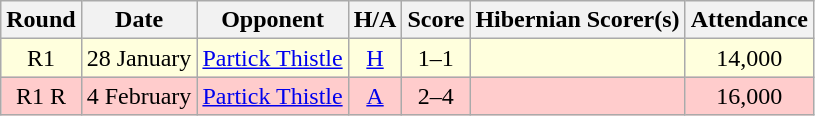<table class="wikitable" style="text-align:center">
<tr>
<th>Round</th>
<th>Date</th>
<th>Opponent</th>
<th>H/A</th>
<th>Score</th>
<th>Hibernian Scorer(s)</th>
<th>Attendance</th>
</tr>
<tr bgcolor=#FFFFDD>
<td>R1</td>
<td align=left>28 January</td>
<td align=left><a href='#'>Partick Thistle</a></td>
<td><a href='#'>H</a></td>
<td>1–1</td>
<td align=left></td>
<td>14,000</td>
</tr>
<tr bgcolor=#FFCCCC>
<td>R1 R</td>
<td align=left>4 February</td>
<td align=left><a href='#'>Partick Thistle</a></td>
<td><a href='#'>A</a></td>
<td>2–4</td>
<td align=left></td>
<td>16,000</td>
</tr>
</table>
